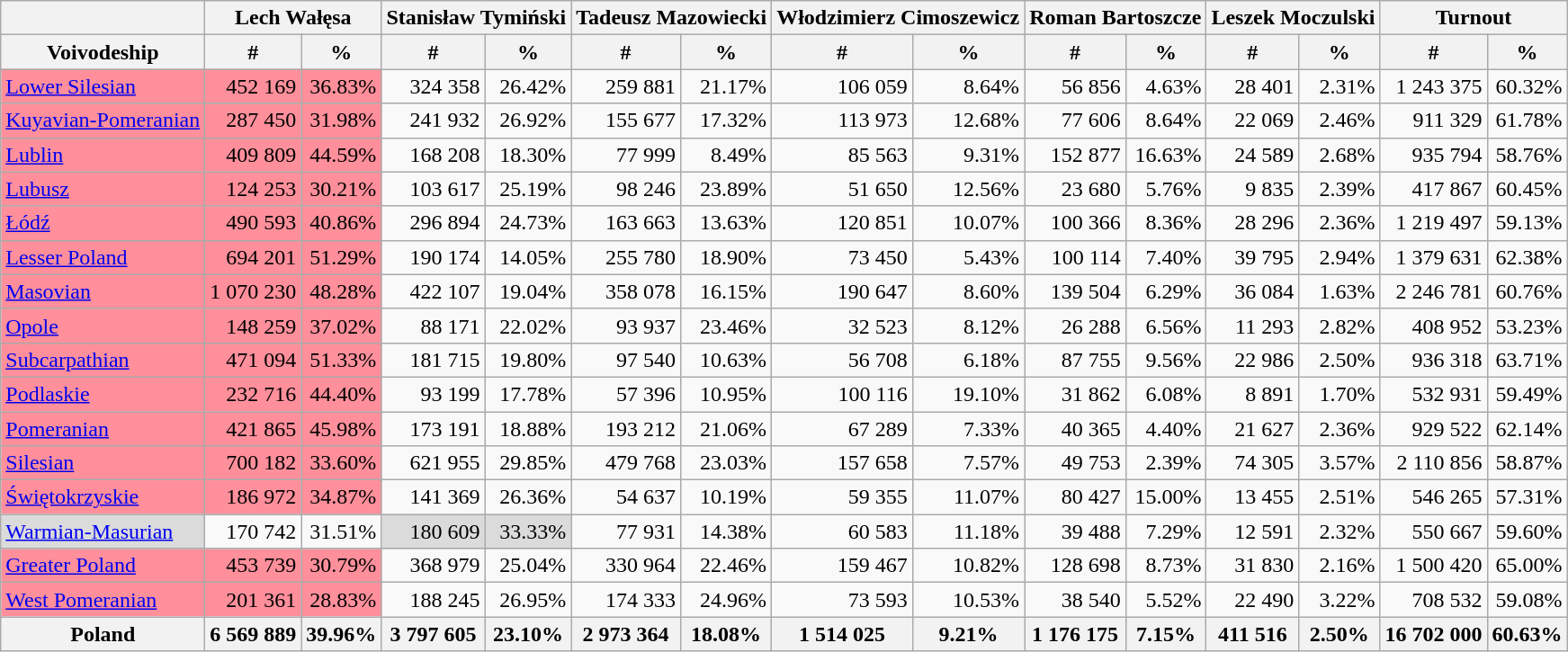<table class="wikitable sortable" style="text-align:right">
<tr>
<th></th>
<th align=center colspan=2>Lech Wałęsa</th>
<th align=center colspan=2>Stanisław Tymiński</th>
<th align=center colspan=2>Tadeusz Mazowiecki</th>
<th align=center colspan=2>Włodzimierz Cimoszewicz</th>
<th align=center colspan=2>Roman Bartoszcze</th>
<th align=center colspan=2>Leszek Moczulski</th>
<th align=center colspan=2>Turnout</th>
</tr>
<tr>
<th align=center>Voivodeship</th>
<th align=center data-sort-type="number">#</th>
<th align=center data-sort-type="number">%</th>
<th align=center data-sort-type="number">#</th>
<th align=center data-sort-type="number">%</th>
<th align=center data-sort-type="number">#</th>
<th align=center data-sort-type="number">%</th>
<th align=center data-sort-type="number">#</th>
<th align=center data-sort-type="number">%</th>
<th align=center data-sort-type="number">#</th>
<th align=center data-sort-type="number">%</th>
<th align=center data-sort-type="number">#</th>
<th align=center data-sort-type="number">%</th>
<th align=center data-sort-type="number">#</th>
<th align=center data-sort-type="number">%</th>
</tr>
<tr>
<td align="left" style="background: #FF8F9B"><a href='#'>Lower Silesian</a></td>
<td style="background: #FF8F9B;">452 169</td>
<td style="background: #FF8F9B;">36.83%</td>
<td>324 358</td>
<td>26.42%</td>
<td>259 881</td>
<td>21.17%</td>
<td>106 059</td>
<td>8.64%</td>
<td>56 856</td>
<td>4.63%</td>
<td>28 401</td>
<td>2.31%</td>
<td>1 243 375</td>
<td>60.32%</td>
</tr>
<tr>
<td align="left" style="background: #FF8F9B"><a href='#'>Kuyavian-Pomeranian</a></td>
<td style="background: #FF8F9B;">287 450</td>
<td style="background: #FF8F9B;">31.98%</td>
<td>241 932</td>
<td>26.92%</td>
<td>155 677</td>
<td>17.32%</td>
<td>113 973</td>
<td>12.68%</td>
<td>77 606</td>
<td>8.64%</td>
<td>22 069</td>
<td>2.46%</td>
<td>911 329</td>
<td>61.78%</td>
</tr>
<tr>
<td align="left" style="background: #FF8F9B"><a href='#'>Lublin</a></td>
<td style="background: #FF8F9B;">409 809</td>
<td style="background: #FF8F9B;">44.59%</td>
<td>168 208</td>
<td>18.30%</td>
<td>77 999</td>
<td>8.49%</td>
<td>85 563</td>
<td>9.31%</td>
<td>152 877</td>
<td>16.63%</td>
<td>24 589</td>
<td>2.68%</td>
<td>935 794</td>
<td>58.76%</td>
</tr>
<tr>
<td align="left" style="background: #FF8F9B"><a href='#'>Lubusz</a></td>
<td style="background: #FF8F9B;">124 253</td>
<td style="background: #FF8F9B;">30.21%</td>
<td>103 617</td>
<td>25.19%</td>
<td>98 246</td>
<td>23.89%</td>
<td>51 650</td>
<td>12.56%</td>
<td>23 680</td>
<td>5.76%</td>
<td>9 835</td>
<td>2.39%</td>
<td>417 867</td>
<td>60.45%</td>
</tr>
<tr>
<td align="left" style="background: #FF8F9B"><a href='#'>Łódź</a></td>
<td style="background: #FF8F9B;">490 593</td>
<td style="background: #FF8F9B;">40.86%</td>
<td>296 894</td>
<td>24.73%</td>
<td>163 663</td>
<td>13.63%</td>
<td>120 851</td>
<td>10.07%</td>
<td>100 366</td>
<td>8.36%</td>
<td>28 296</td>
<td>2.36%</td>
<td>1 219 497</td>
<td>59.13%</td>
</tr>
<tr>
<td align="left" style="background: #FF8F9B"><a href='#'>Lesser Poland</a></td>
<td style="background: #FF8F9B;">694 201</td>
<td style="background: #FF8F9B;">51.29%</td>
<td>190 174</td>
<td>14.05%</td>
<td>255 780</td>
<td>18.90%</td>
<td>73 450</td>
<td>5.43%</td>
<td>100 114</td>
<td>7.40%</td>
<td>39 795</td>
<td>2.94%</td>
<td>1 379 631</td>
<td>62.38%</td>
</tr>
<tr>
<td align="left" style="background: #FF8F9B"><a href='#'>Masovian</a></td>
<td style="background: #FF8F9B;">1 070 230</td>
<td style="background: #FF8F9B;">48.28%</td>
<td>422 107</td>
<td>19.04%</td>
<td>358 078</td>
<td>16.15%</td>
<td>190 647</td>
<td>8.60%</td>
<td>139 504</td>
<td>6.29%</td>
<td>36 084</td>
<td>1.63%</td>
<td>2 246 781</td>
<td>60.76%</td>
</tr>
<tr>
<td align="left" style="background: #FF8F9B"><a href='#'>Opole</a></td>
<td style="background: #FF8F9B;">148 259</td>
<td style="background: #FF8F9B;">37.02%</td>
<td>88 171</td>
<td>22.02%</td>
<td>93 937</td>
<td>23.46%</td>
<td>32 523</td>
<td>8.12%</td>
<td>26 288</td>
<td>6.56%</td>
<td>11 293</td>
<td>2.82%</td>
<td>408 952</td>
<td>53.23%</td>
</tr>
<tr>
<td align="left" style="background: #FF8F9B"><a href='#'>Subcarpathian</a></td>
<td style="background: #FF8F9B;">471 094</td>
<td style="background: #FF8F9B;">51.33%</td>
<td>181 715</td>
<td>19.80%</td>
<td>97 540</td>
<td>10.63%</td>
<td>56 708</td>
<td>6.18%</td>
<td>87 755</td>
<td>9.56%</td>
<td>22 986</td>
<td>2.50%</td>
<td>936 318</td>
<td>63.71%</td>
</tr>
<tr>
<td align="left" style="background: #FF8F9B"><a href='#'>Podlaskie</a></td>
<td style="background: #FF8F9B;">232 716</td>
<td style="background: #FF8F9B;">44.40%</td>
<td>93 199</td>
<td>17.78%</td>
<td>57 396</td>
<td>10.95%</td>
<td>100 116</td>
<td>19.10%</td>
<td>31 862</td>
<td>6.08%</td>
<td>8 891</td>
<td>1.70%</td>
<td>532 931</td>
<td>59.49%</td>
</tr>
<tr>
<td align="left" style="background: #FF8F9B"><a href='#'>Pomeranian</a></td>
<td style="background: #FF8F9B;">421 865</td>
<td style="background: #FF8F9B;">45.98%</td>
<td>173 191</td>
<td>18.88%</td>
<td>193 212</td>
<td>21.06%</td>
<td>67 289</td>
<td>7.33%</td>
<td>40 365</td>
<td>4.40%</td>
<td>21 627</td>
<td>2.36%</td>
<td>929 522</td>
<td>62.14%</td>
</tr>
<tr>
<td align="left" style="background: #FF8F9B"><a href='#'>Silesian</a></td>
<td style="background: #FF8F9B;">700 182</td>
<td style="background: #FF8F9B;">33.60%</td>
<td>621 955</td>
<td>29.85%</td>
<td>479 768</td>
<td>23.03%</td>
<td>157 658</td>
<td>7.57%</td>
<td>49 753</td>
<td>2.39%</td>
<td>74 305</td>
<td>3.57%</td>
<td>2 110 856</td>
<td>58.87%</td>
</tr>
<tr>
<td align="left" style="background: #FF8F9B"><a href='#'>Świętokrzyskie</a></td>
<td style="background: #FF8F9B;">186 972</td>
<td style="background: #FF8F9B;">34.87%</td>
<td>141 369</td>
<td>26.36%</td>
<td>54 637</td>
<td>10.19%</td>
<td>59 355</td>
<td>11.07%</td>
<td>80 427</td>
<td>15.00%</td>
<td>13 455</td>
<td>2.51%</td>
<td>546 265</td>
<td>57.31%</td>
</tr>
<tr>
<td align="left" style="background: #DBDBDB"><a href='#'>Warmian-Masurian</a></td>
<td>170 742</td>
<td>31.51%</td>
<td style="background: #DBDBDB;">180 609</td>
<td style="background: #DBDBDB;">33.33%</td>
<td>77 931</td>
<td>14.38%</td>
<td>60 583</td>
<td>11.18%</td>
<td>39 488</td>
<td>7.29%</td>
<td>12 591</td>
<td>2.32%</td>
<td>550 667</td>
<td>59.60%</td>
</tr>
<tr>
<td align="left" style="background: #FF8F9B"><a href='#'>Greater Poland</a></td>
<td style="background: #FF8F9B;">453 739</td>
<td style="background: #FF8F9B;">30.79%</td>
<td>368 979</td>
<td>25.04%</td>
<td>330 964</td>
<td>22.46%</td>
<td>159 467</td>
<td>10.82%</td>
<td>128 698</td>
<td>8.73%</td>
<td>31 830</td>
<td>2.16%</td>
<td>1 500 420</td>
<td>65.00%</td>
</tr>
<tr>
<td align="left" style="background: #FF8F9B"><a href='#'>West Pomeranian</a></td>
<td style="background: #FF8F9B;">201 361</td>
<td style="background: #FF8F9B;">28.83%</td>
<td>188 245</td>
<td>26.95%</td>
<td>174 333</td>
<td>24.96%</td>
<td>73 593</td>
<td>10.53%</td>
<td>38 540</td>
<td>5.52%</td>
<td>22 490</td>
<td>3.22%</td>
<td>708 532</td>
<td>59.08%</td>
</tr>
<tr>
<th>Poland</th>
<th>6 569 889</th>
<th>39.96%</th>
<th>3 797 605</th>
<th>23.10%</th>
<th>2 973 364</th>
<th>18.08%</th>
<th>1 514 025</th>
<th>9.21%</th>
<th>1 176 175</th>
<th>7.15%</th>
<th>411 516</th>
<th>2.50%</th>
<th>16 702 000</th>
<th>60.63%</th>
</tr>
</table>
